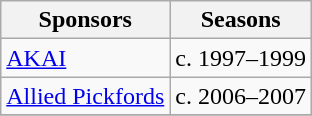<table class="wikitable collapsible">
<tr>
<th>Sponsors</th>
<th>Seasons</th>
</tr>
<tr>
<td><a href='#'>AKAI</a></td>
<td>c. 1997–1999</td>
</tr>
<tr>
<td><a href='#'>Allied Pickfords</a></td>
<td>c. 2006–2007</td>
</tr>
<tr>
</tr>
</table>
